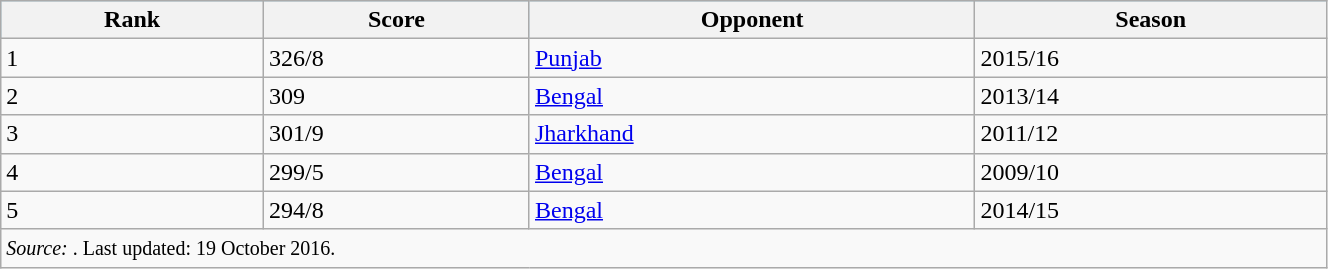<table class="wikitable" width=70%>
<tr bgcolor=#87cef>
<th>Rank</th>
<th>Score</th>
<th>Opponent</th>
<th>Season</th>
</tr>
<tr>
<td>1</td>
<td>326/8</td>
<td><a href='#'>Punjab</a></td>
<td>2015/16</td>
</tr>
<tr>
<td>2</td>
<td>309</td>
<td><a href='#'>Bengal</a></td>
<td>2013/14</td>
</tr>
<tr>
<td>3</td>
<td>301/9</td>
<td><a href='#'>Jharkhand</a></td>
<td>2011/12</td>
</tr>
<tr>
<td>4</td>
<td>299/5</td>
<td><a href='#'>Bengal</a></td>
<td>2009/10</td>
</tr>
<tr>
<td>5</td>
<td>294/8</td>
<td><a href='#'>Bengal</a></td>
<td>2014/15</td>
</tr>
<tr>
<td colspan=4><small><em>Source: </em>. Last updated: 19 October 2016.</small></td>
</tr>
</table>
